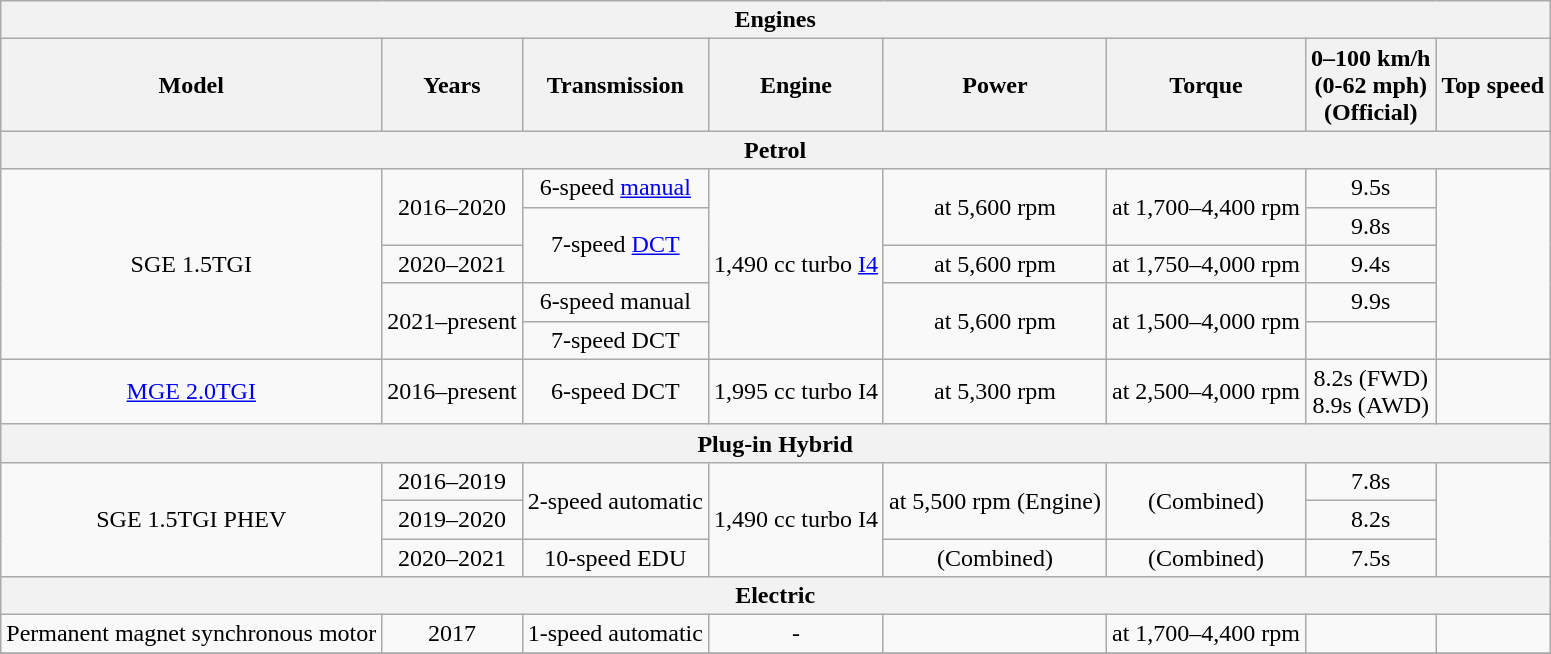<table class="wikitable" style="text-align:center; font-size:100%;">
<tr>
<th colspan=8>Engines</th>
</tr>
<tr style="background:#dcdcdc; text-align:center; vertical-align:middle;">
<th>Model</th>
<th>Years</th>
<th>Transmission</th>
<th>Engine</th>
<th>Power</th>
<th>Torque</th>
<th>0–100 km/h<br>(0-62 mph)<br>(Official)</th>
<th>Top speed</th>
</tr>
<tr>
<th colspan=8>Petrol</th>
</tr>
<tr>
<td rowspan="5">SGE 1.5TGI</td>
<td rowspan="2">2016–2020</td>
<td>6-speed <a href='#'>manual</a></td>
<td rowspan="5">1,490 cc turbo <a href='#'>I4</a></td>
<td rowspan="2"> at 5,600 rpm</td>
<td rowspan="2"> at 1,700–4,400 rpm</td>
<td>9.5s</td>
<td rowspan="5"></td>
</tr>
<tr>
<td rowspan="2">7-speed <a href='#'>DCT</a></td>
<td>9.8s</td>
</tr>
<tr>
<td>2020–2021</td>
<td> at 5,600 rpm</td>
<td> at 1,750–4,000 rpm</td>
<td>9.4s</td>
</tr>
<tr>
<td rowspan="2">2021–present</td>
<td>6-speed manual</td>
<td rowspan="2"> at 5,600 rpm</td>
<td rowspan="2"> at 1,500–4,000 rpm</td>
<td>9.9s</td>
</tr>
<tr>
<td>7-speed DCT</td>
<td></td>
</tr>
<tr>
<td><a href='#'>MGE 2.0TGI</a></td>
<td>2016–present</td>
<td>6-speed DCT</td>
<td>1,995 cc turbo I4</td>
<td> at 5,300 rpm</td>
<td> at 2,500–4,000 rpm</td>
<td>8.2s (FWD)<br>8.9s (AWD)</td>
<td></td>
</tr>
<tr>
<th colspan=8>Plug-in Hybrid</th>
</tr>
<tr>
<td rowspan="3">SGE 1.5TGI PHEV</td>
<td>2016–2019</td>
<td rowspan="2">2-speed automatic</td>
<td rowspan="3">1,490 cc turbo I4</td>
<td rowspan="2"> at 5,500 rpm (Engine)</td>
<td rowspan="2"> (Combined)</td>
<td>7.8s</td>
<td rowspan="3"></td>
</tr>
<tr>
<td>2019–2020</td>
<td>8.2s</td>
</tr>
<tr>
<td>2020–2021</td>
<td>10-speed EDU</td>
<td> (Combined)</td>
<td> (Combined)</td>
<td>7.5s</td>
</tr>
<tr>
<th colspan=8>Electric</th>
</tr>
<tr>
<td>Permanent magnet synchronous motor</td>
<td>2017</td>
<td>1-speed automatic</td>
<td>-</td>
<td></td>
<td> at 1,700–4,400 rpm</td>
<td></td>
<td></td>
</tr>
<tr>
</tr>
</table>
